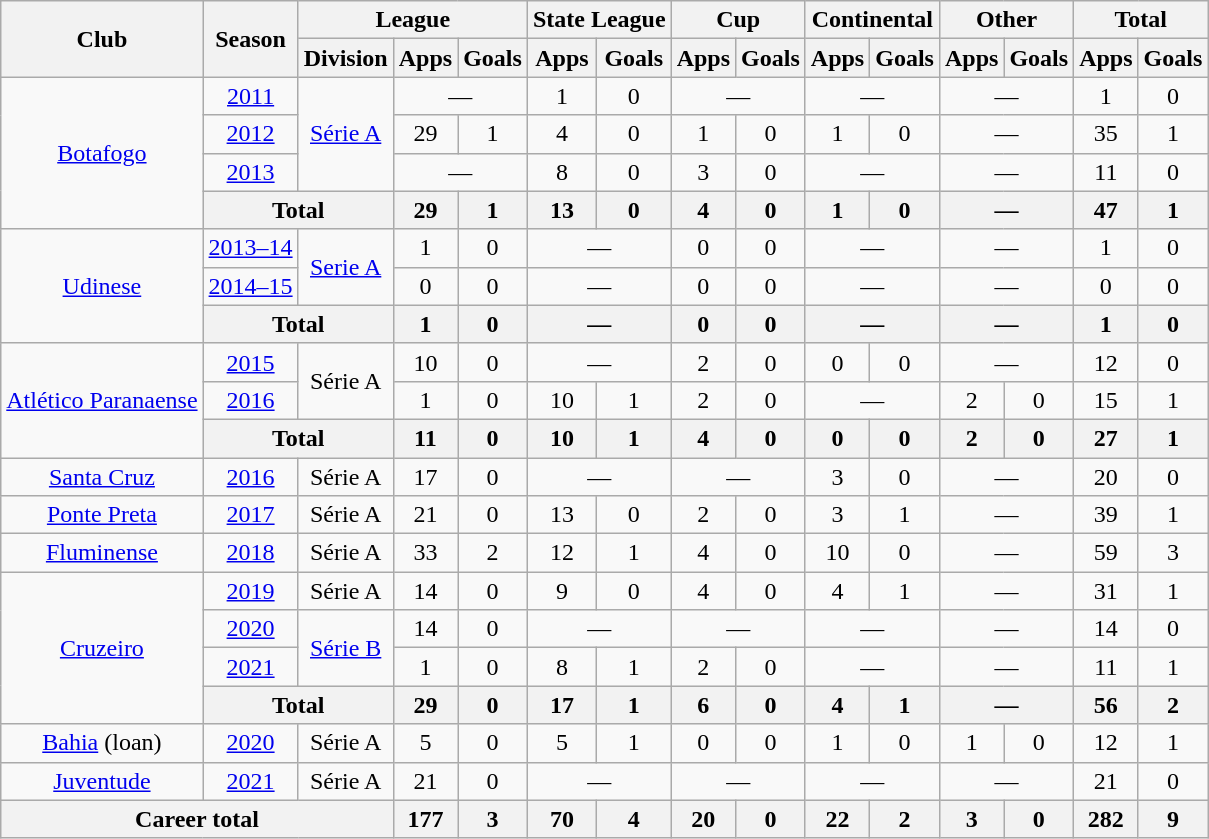<table class="wikitable" style="text-align:center">
<tr>
<th rowspan="2">Club</th>
<th rowspan="2">Season</th>
<th colspan="3">League</th>
<th colspan="2">State League</th>
<th colspan="2">Cup</th>
<th colspan="2">Continental</th>
<th colspan="2">Other</th>
<th colspan="2">Total</th>
</tr>
<tr>
<th>Division</th>
<th>Apps</th>
<th>Goals</th>
<th>Apps</th>
<th>Goals</th>
<th>Apps</th>
<th>Goals</th>
<th>Apps</th>
<th>Goals</th>
<th>Apps</th>
<th>Goals</th>
<th>Apps</th>
<th>Goals</th>
</tr>
<tr>
<td rowspan="4"><a href='#'>Botafogo</a></td>
<td><a href='#'>2011</a></td>
<td rowspan="3"><a href='#'>Série A</a></td>
<td colspan="2">—</td>
<td>1</td>
<td>0</td>
<td colspan="2">—</td>
<td colspan="2">—</td>
<td colspan="2">—</td>
<td>1</td>
<td>0</td>
</tr>
<tr>
<td><a href='#'>2012</a></td>
<td>29</td>
<td>1</td>
<td>4</td>
<td>0</td>
<td>1</td>
<td>0</td>
<td>1</td>
<td>0</td>
<td colspan="2">—</td>
<td>35</td>
<td>1</td>
</tr>
<tr>
<td><a href='#'>2013</a></td>
<td colspan="2">—</td>
<td>8</td>
<td>0</td>
<td>3</td>
<td>0</td>
<td colspan="2">—</td>
<td colspan="2">—</td>
<td>11</td>
<td>0</td>
</tr>
<tr>
<th colspan="2">Total</th>
<th>29</th>
<th>1</th>
<th>13</th>
<th>0</th>
<th>4</th>
<th>0</th>
<th>1</th>
<th>0</th>
<th colspan="2">—</th>
<th>47</th>
<th>1</th>
</tr>
<tr>
<td rowspan="3"><a href='#'>Udinese</a></td>
<td><a href='#'>2013–14</a></td>
<td rowspan="2"><a href='#'>Serie A</a></td>
<td>1</td>
<td>0</td>
<td colspan="2">—</td>
<td>0</td>
<td>0</td>
<td colspan="2">—</td>
<td colspan="2">—</td>
<td>1</td>
<td>0</td>
</tr>
<tr>
<td><a href='#'>2014–15</a></td>
<td>0</td>
<td>0</td>
<td colspan="2">—</td>
<td>0</td>
<td>0</td>
<td colspan="2">—</td>
<td colspan="2">—</td>
<td>0</td>
<td>0</td>
</tr>
<tr>
<th colspan="2">Total</th>
<th>1</th>
<th>0</th>
<th colspan="2">—</th>
<th>0</th>
<th>0</th>
<th colspan="2">—</th>
<th colspan="2">—</th>
<th>1</th>
<th>0</th>
</tr>
<tr>
<td rowspan="3"><a href='#'>Atlético Paranaense</a></td>
<td><a href='#'>2015</a></td>
<td rowspan="2">Série A</td>
<td>10</td>
<td>0</td>
<td colspan="2">—</td>
<td>2</td>
<td>0</td>
<td>0</td>
<td>0</td>
<td colspan="2">—</td>
<td>12</td>
<td>0</td>
</tr>
<tr>
<td><a href='#'>2016</a></td>
<td>1</td>
<td>0</td>
<td>10</td>
<td>1</td>
<td>2</td>
<td>0</td>
<td colspan="2">—</td>
<td>2</td>
<td>0</td>
<td>15</td>
<td>1</td>
</tr>
<tr>
<th colspan="2">Total</th>
<th>11</th>
<th>0</th>
<th>10</th>
<th>1</th>
<th>4</th>
<th>0</th>
<th>0</th>
<th>0</th>
<th>2</th>
<th>0</th>
<th>27</th>
<th>1</th>
</tr>
<tr>
<td><a href='#'>Santa Cruz</a></td>
<td><a href='#'>2016</a></td>
<td>Série A</td>
<td>17</td>
<td>0</td>
<td colspan="2">—</td>
<td colspan="2">—</td>
<td>3</td>
<td>0</td>
<td colspan="2">—</td>
<td>20</td>
<td>0</td>
</tr>
<tr>
<td><a href='#'>Ponte Preta</a></td>
<td><a href='#'>2017</a></td>
<td>Série A</td>
<td>21</td>
<td>0</td>
<td>13</td>
<td>0</td>
<td>2</td>
<td>0</td>
<td>3</td>
<td>1</td>
<td colspan="2">—</td>
<td>39</td>
<td>1</td>
</tr>
<tr>
<td><a href='#'>Fluminense</a></td>
<td><a href='#'>2018</a></td>
<td>Série A</td>
<td>33</td>
<td>2</td>
<td>12</td>
<td>1</td>
<td>4</td>
<td>0</td>
<td>10</td>
<td>0</td>
<td colspan="2">—</td>
<td>59</td>
<td>3</td>
</tr>
<tr>
<td rowspan="4"><a href='#'>Cruzeiro</a></td>
<td><a href='#'>2019</a></td>
<td>Série A</td>
<td>14</td>
<td>0</td>
<td>9</td>
<td>0</td>
<td>4</td>
<td>0</td>
<td>4</td>
<td>1</td>
<td colspan="2">—</td>
<td>31</td>
<td>1</td>
</tr>
<tr>
<td><a href='#'>2020</a></td>
<td rowspan="2"><a href='#'>Série B</a></td>
<td>14</td>
<td>0</td>
<td colspan="2">—</td>
<td colspan="2">—</td>
<td colspan="2">—</td>
<td colspan="2">—</td>
<td>14</td>
<td>0</td>
</tr>
<tr>
<td><a href='#'>2021</a></td>
<td>1</td>
<td>0</td>
<td>8</td>
<td>1</td>
<td>2</td>
<td>0</td>
<td colspan="2">—</td>
<td colspan="2">—</td>
<td>11</td>
<td>1</td>
</tr>
<tr>
<th colspan="2">Total</th>
<th>29</th>
<th>0</th>
<th>17</th>
<th>1</th>
<th>6</th>
<th>0</th>
<th>4</th>
<th>1</th>
<th colspan="2">—</th>
<th>56</th>
<th>2</th>
</tr>
<tr>
<td><a href='#'>Bahia</a> (loan)</td>
<td><a href='#'>2020</a></td>
<td>Série A</td>
<td>5</td>
<td>0</td>
<td>5</td>
<td>1</td>
<td>0</td>
<td>0</td>
<td>1</td>
<td>0</td>
<td>1</td>
<td>0</td>
<td>12</td>
<td>1</td>
</tr>
<tr>
<td><a href='#'>Juventude</a></td>
<td><a href='#'>2021</a></td>
<td>Série A</td>
<td>21</td>
<td>0</td>
<td colspan="2">—</td>
<td colspan="2">—</td>
<td colspan="2">—</td>
<td colspan="2">—</td>
<td>21</td>
<td>0</td>
</tr>
<tr>
<th colspan="3">Career total</th>
<th>177</th>
<th>3</th>
<th>70</th>
<th>4</th>
<th>20</th>
<th>0</th>
<th>22</th>
<th>2</th>
<th>3</th>
<th>0</th>
<th>282</th>
<th>9</th>
</tr>
</table>
